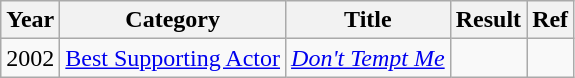<table class="wikitable">
<tr>
<th>Year</th>
<th>Category</th>
<th>Title</th>
<th>Result</th>
<th>Ref</th>
</tr>
<tr>
<td>2002</td>
<td><a href='#'>Best Supporting Actor</a></td>
<td><em><a href='#'>Don't Tempt Me</a></em></td>
<td></td>
</tr>
</table>
